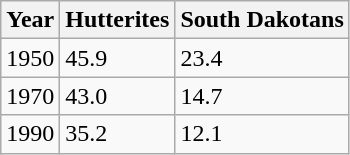<table class=wikitable>
<tr>
<th>Year</th>
<th>Hutterites</th>
<th>South Dakotans</th>
</tr>
<tr>
<td>1950</td>
<td>45.9</td>
<td>23.4</td>
</tr>
<tr>
<td>1970</td>
<td>43.0</td>
<td>14.7</td>
</tr>
<tr>
<td>1990</td>
<td>35.2</td>
<td>12.1</td>
</tr>
</table>
